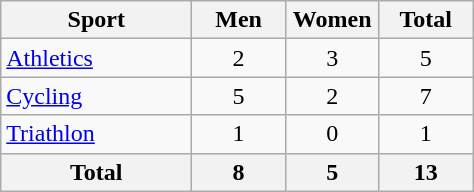<table class="wikitable sortable" style="text-align:center;">
<tr>
<th width=120>Sport</th>
<th width=55>Men</th>
<th width=55>Women</th>
<th width=55>Total</th>
</tr>
<tr>
<td align=left><a href='#'>Athletics</a></td>
<td>2</td>
<td>3</td>
<td>5</td>
</tr>
<tr>
<td align=left><a href='#'>Cycling</a></td>
<td>5</td>
<td>2</td>
<td>7</td>
</tr>
<tr>
<td align=left><a href='#'>Triathlon</a></td>
<td>1</td>
<td>0</td>
<td>1</td>
</tr>
<tr>
<th>Total</th>
<th>8</th>
<th>5</th>
<th>13</th>
</tr>
</table>
